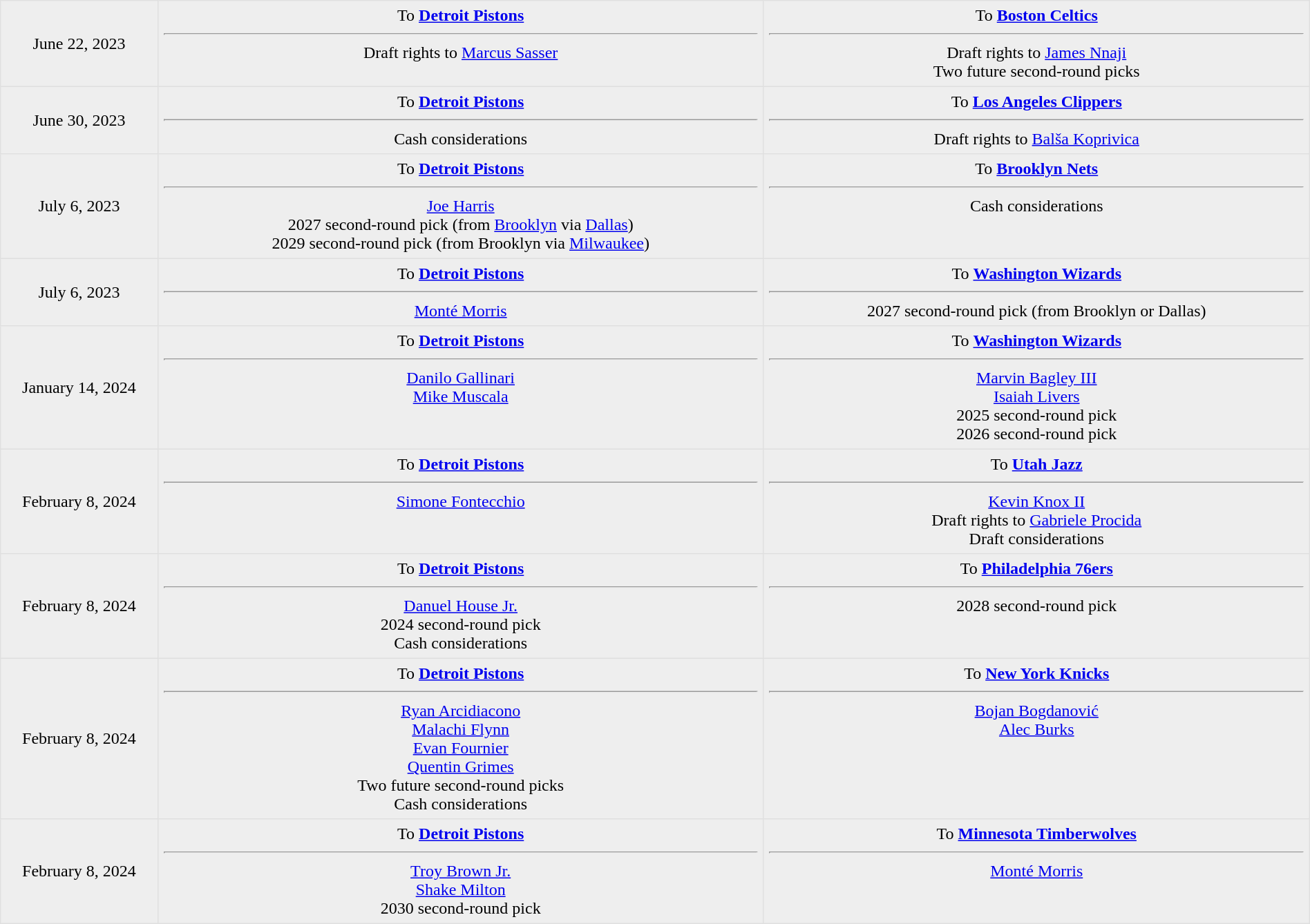<table border=1 style="border-collapse:collapse; text-align: center; width: 100%" bordercolor="#DFDFDF"  cellpadding="5">
<tr style="background:#eee;">
<td style="width:12%">June 22, 2023</td>
<td style="width:44; vertical-align:top;">To <strong><a href='#'>Detroit Pistons</a></strong><hr>Draft rights to <a href='#'>Marcus Sasser</a></td>
<td style="width:44; vertical-align:top;">To <strong><a href='#'>Boston Celtics</a></strong><hr>Draft rights to <a href='#'>James Nnaji</a><br>Two future second-round picks</td>
</tr>
<tr style="background:#eee;">
<td style="width:12%">June 30, 2023</td>
<td style="width:44; vertical-align:top;">To <strong><a href='#'>Detroit Pistons</a><hr></strong>Cash considerations</td>
<td style="width:44; vertical-align:top;">To <strong><a href='#'>Los Angeles Clippers</a></strong><hr>Draft rights to <a href='#'>Balša Koprivica</a></td>
</tr>
<tr style="background:#eee;">
<td style="width:12%">July 6, 2023</td>
<td style="width:44; vertical-align:top;">To <strong><a href='#'>Detroit Pistons</a></strong><hr> <a href='#'>Joe Harris</a><br>2027 second-round pick (from <a href='#'>Brooklyn</a> via <a href='#'>Dallas</a>)<br>2029 second-round pick (from Brooklyn via <a href='#'>Milwaukee</a>)</td>
<td style="width:44; vertical-align:top;">To <strong><a href='#'>Brooklyn Nets</a></strong><hr>Cash considerations</td>
</tr>
<tr style="background:#eee;">
<td style="width:12%">July 6, 2023</td>
<td style="width:44; vertical-align:top;">To <strong><a href='#'>Detroit Pistons</a></strong><hr> <a href='#'>Monté Morris</a></td>
<td style="width:44; vertical-align:top;">To <strong><a href='#'>Washington Wizards</a></strong><hr>2027 second-round pick (from Brooklyn or Dallas)</td>
</tr>
<tr style="background:#eee;">
<td style="width:12%">January 14, 2024</td>
<td style="width:44; vertical-align:top;">To <strong><a href='#'>Detroit Pistons</a></strong><hr> <a href='#'>Danilo Gallinari</a><br> <a href='#'>Mike Muscala</a></td>
<td style="width:44; vertical-align:top;">To <strong><a href='#'>Washington Wizards</a></strong><hr> <a href='#'>Marvin Bagley III</a><br> <a href='#'>Isaiah Livers</a><br>2025 second-round pick<br>2026 second-round pick</td>
</tr>
<tr style="background:#eee;">
<td style="width:12%">February 8, 2024</td>
<td style="width:44; vertical-align:top;">To <strong><a href='#'>Detroit Pistons</a></strong><hr> <a href='#'>Simone Fontecchio</a></td>
<td style="width:44; vertical-align:top;">To <strong><a href='#'>Utah Jazz</a></strong><hr> <a href='#'>Kevin Knox II</a><br>Draft rights to <a href='#'>Gabriele Procida</a><br>Draft considerations</td>
</tr>
<tr style="background:#eee;">
<td style="width:12%">February 8, 2024</td>
<td style="width:44; vertical-align:top;">To <strong><a href='#'>Detroit Pistons</a></strong><hr> <a href='#'>Danuel House Jr.</a><br>2024 second-round pick<br>Cash considerations</td>
<td style="width:44; vertical-align:top;">To <strong><a href='#'>Philadelphia 76ers</a></strong><hr>2028 second-round pick</td>
</tr>
<tr style="background:#eee;">
<td style="width:12%">February 8, 2024</td>
<td style="width:44; vertical-align:top;">To <strong><a href='#'>Detroit Pistons</a></strong><hr> <a href='#'>Ryan Arcidiacono</a><br> <a href='#'>Malachi Flynn</a><br> <a href='#'>Evan Fournier</a><br> <a href='#'>Quentin Grimes</a><br>Two future second-round picks<br>Cash considerations</td>
<td style="width:44; vertical-align:top;">To <strong><a href='#'>New York Knicks</a></strong><hr> <a href='#'>Bojan Bogdanović</a><br>  <a href='#'>Alec Burks</a></td>
</tr>
<tr style="background:#eee;">
<td style="width:12%">February 8, 2024</td>
<td style="width:44; vertical-align:top;">To <strong><a href='#'>Detroit Pistons</a></strong><hr> <a href='#'>Troy Brown Jr.</a><br>  <a href='#'>Shake Milton</a><br>2030 second-round pick</td>
<td style="width:44; vertical-align:top;">To <strong><a href='#'>Minnesota Timberwolves</a></strong><hr> <a href='#'>Monté Morris</a></td>
</tr>
</table>
